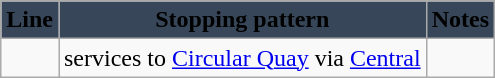<table class="wikitable">
<tr>
<th style="background:#374759"><span>Line</span></th>
<th style="background:#374759"><span>Stopping pattern</span></th>
<th style="background:#374759"><span>Notes</span></th>
</tr>
<tr>
<td></td>
<td>services to <a href='#'>Circular Quay</a> via <a href='#'>Central</a></td>
<td></td>
</tr>
</table>
